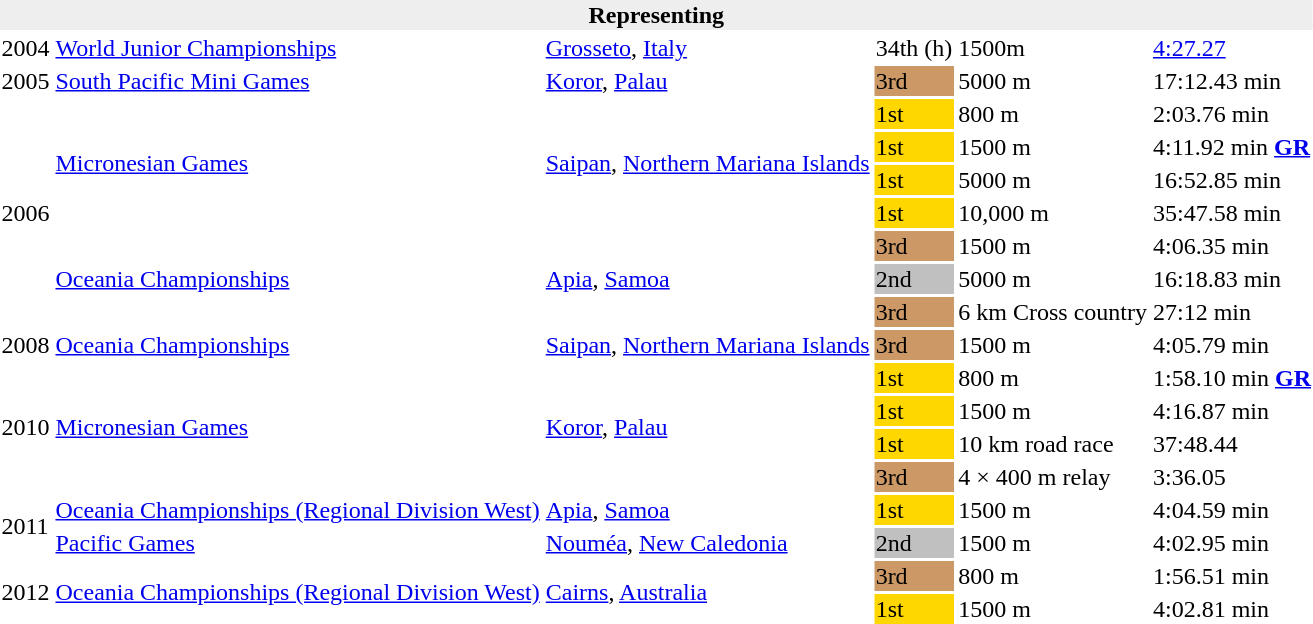<table>
<tr>
<th bgcolor="#eeeeee" colspan="6">Representing </th>
</tr>
<tr>
<td>2004</td>
<td><a href='#'>World Junior Championships</a></td>
<td><a href='#'>Grosseto</a>, <a href='#'>Italy</a></td>
<td>34th (h)</td>
<td>1500m</td>
<td><a href='#'>4:27.27</a></td>
</tr>
<tr>
<td>2005</td>
<td><a href='#'>South Pacific Mini Games</a></td>
<td><a href='#'>Koror</a>, <a href='#'>Palau</a></td>
<td bgcolor=cc9966>3rd</td>
<td>5000 m</td>
<td>17:12.43 min</td>
</tr>
<tr>
<td rowspan=7>2006</td>
<td rowspan=4><a href='#'>Micronesian Games</a></td>
<td rowspan=4><a href='#'>Saipan</a>, <a href='#'>Northern Mariana Islands</a></td>
<td bgcolor=gold>1st</td>
<td>800 m</td>
<td>2:03.76 min</td>
</tr>
<tr>
<td bgcolor=gold>1st</td>
<td>1500 m</td>
<td>4:11.92 min <strong><a href='#'>GR</a></strong></td>
</tr>
<tr>
<td bgcolor=gold>1st</td>
<td>5000 m</td>
<td>16:52.85 min</td>
</tr>
<tr>
<td bgcolor=gold>1st</td>
<td>10,000 m</td>
<td>35:47.58 min</td>
</tr>
<tr>
<td rowspan=3><a href='#'>Oceania Championships</a></td>
<td rowspan=3><a href='#'>Apia</a>, <a href='#'>Samoa</a></td>
<td bgcolor=cc9966>3rd</td>
<td>1500 m</td>
<td>4:06.35 min</td>
</tr>
<tr>
<td bgcolor=silver>2nd</td>
<td>5000 m</td>
<td>16:18.83 min</td>
</tr>
<tr>
<td bgcolor=cc9966>3rd</td>
<td>6 km Cross country</td>
<td>27:12 min</td>
</tr>
<tr>
<td>2008</td>
<td><a href='#'>Oceania Championships</a></td>
<td><a href='#'>Saipan</a>, <a href='#'>Northern Mariana Islands</a></td>
<td bgcolor=cc9966>3rd</td>
<td>1500 m</td>
<td>4:05.79 min</td>
</tr>
<tr>
<td rowspan=4>2010</td>
<td rowspan=4><a href='#'>Micronesian Games</a></td>
<td rowspan=4><a href='#'>Koror</a>, <a href='#'>Palau</a></td>
<td bgcolor=gold>1st</td>
<td>800 m</td>
<td>1:58.10 min <strong><a href='#'>GR</a></strong></td>
</tr>
<tr>
<td bgcolor=gold>1st</td>
<td>1500 m</td>
<td>4:16.87 min</td>
</tr>
<tr>
<td bgcolor=gold>1st</td>
<td>10 km road race</td>
<td>37:48.44</td>
</tr>
<tr>
<td bgcolor=cc9966>3rd</td>
<td>4 × 400 m relay</td>
<td>3:36.05</td>
</tr>
<tr>
<td rowspan=2>2011</td>
<td><a href='#'>Oceania Championships (Regional Division West)</a></td>
<td><a href='#'>Apia</a>, <a href='#'>Samoa</a></td>
<td bgcolor=gold>1st</td>
<td>1500 m</td>
<td>4:04.59 min</td>
</tr>
<tr>
<td><a href='#'>Pacific Games</a></td>
<td><a href='#'>Nouméa</a>, <a href='#'>New Caledonia</a></td>
<td bgcolor=silver>2nd</td>
<td>1500 m</td>
<td>4:02.95 min</td>
</tr>
<tr>
<td rowspan=2>2012</td>
<td rowspan=2><a href='#'>Oceania Championships (Regional Division West)</a></td>
<td rowspan=2><a href='#'>Cairns</a>, <a href='#'>Australia</a></td>
<td bgcolor=cc9966>3rd</td>
<td>800 m</td>
<td>1:56.51 min</td>
</tr>
<tr>
<td bgcolor=gold>1st</td>
<td>1500 m</td>
<td>4:02.81 min</td>
</tr>
</table>
